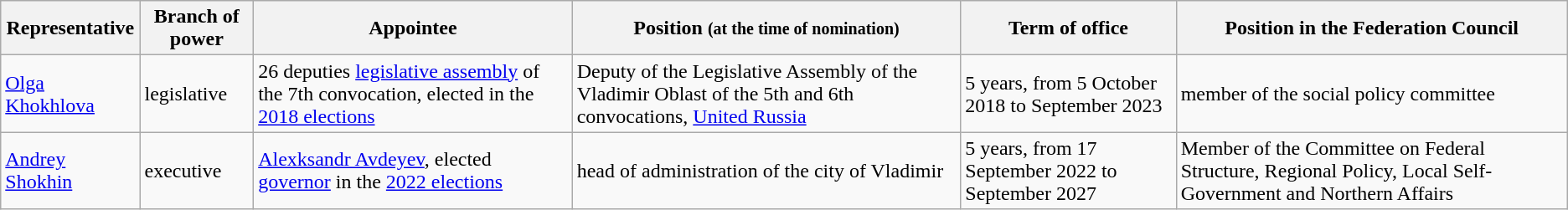<table class="wikitable">
<tr>
<th>Representative</th>
<th>Branch of power</th>
<th>Appointee</th>
<th>Position <small>(at the time of nomination)</small></th>
<th>Term of office</th>
<th>Position in the Federation Council</th>
</tr>
<tr>
<td><a href='#'>Olga Khokhlova</a></td>
<td>legislative</td>
<td>26 deputies <a href='#'>legislative assembly</a> of the 7th convocation, elected in the <a href='#'>2018 elections</a></td>
<td>Deputy of the Legislative Assembly of the Vladimir Oblast of the 5th and 6th convocations, <a href='#'>United Russia</a></td>
<td>5 years, from 5 October 2018 to September 2023</td>
<td>member of the social policy committee</td>
</tr>
<tr>
<td><a href='#'>Andrey Shokhin</a></td>
<td>executive</td>
<td><a href='#'>Alexksandr Avdeyev</a>, elected <a href='#'>governor</a> in the <a href='#'>2022 elections</a></td>
<td>head of administration of the city of Vladimir</td>
<td>5 years, from 17 September 2022 to September 2027</td>
<td>Member of the Committee on Federal Structure, Regional Policy, Local Self-Government and Northern Affairs</td>
</tr>
</table>
